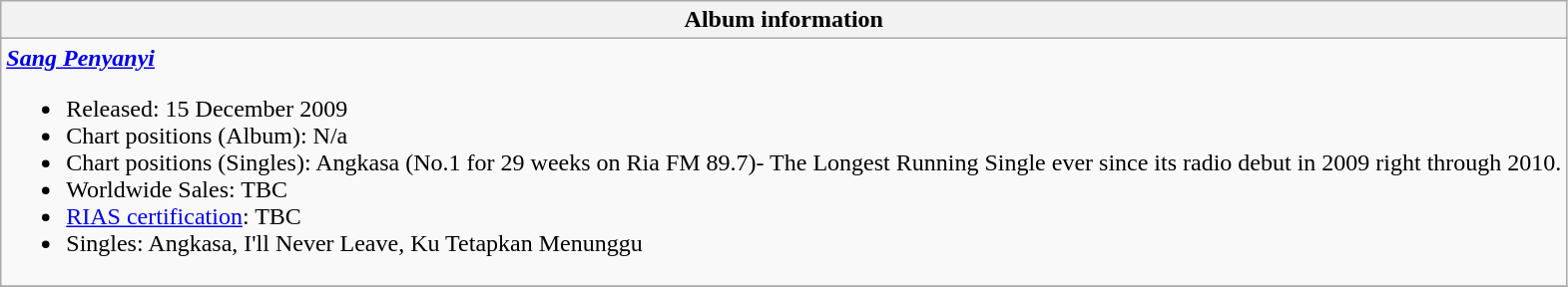<table class="wikitable">
<tr>
<th align="left">Album information</th>
</tr>
<tr>
<td align="left"><strong><em><a href='#'>Sang Penyanyi</a></em></strong><br><ul><li>Released: 15 December 2009</li><li>Chart positions (Album): N/a</li><li>Chart positions (Singles):  Angkasa (No.1 for 29 weeks on Ria FM 89.7)- The Longest Running Single ever since its radio debut in 2009 right through 2010.</li><li>Worldwide Sales: TBC</li><li><a href='#'>RIAS certification</a>: TBC</li><li>Singles: Angkasa, I'll Never Leave, Ku Tetapkan Menunggu</li></ul></td>
</tr>
<tr>
</tr>
</table>
